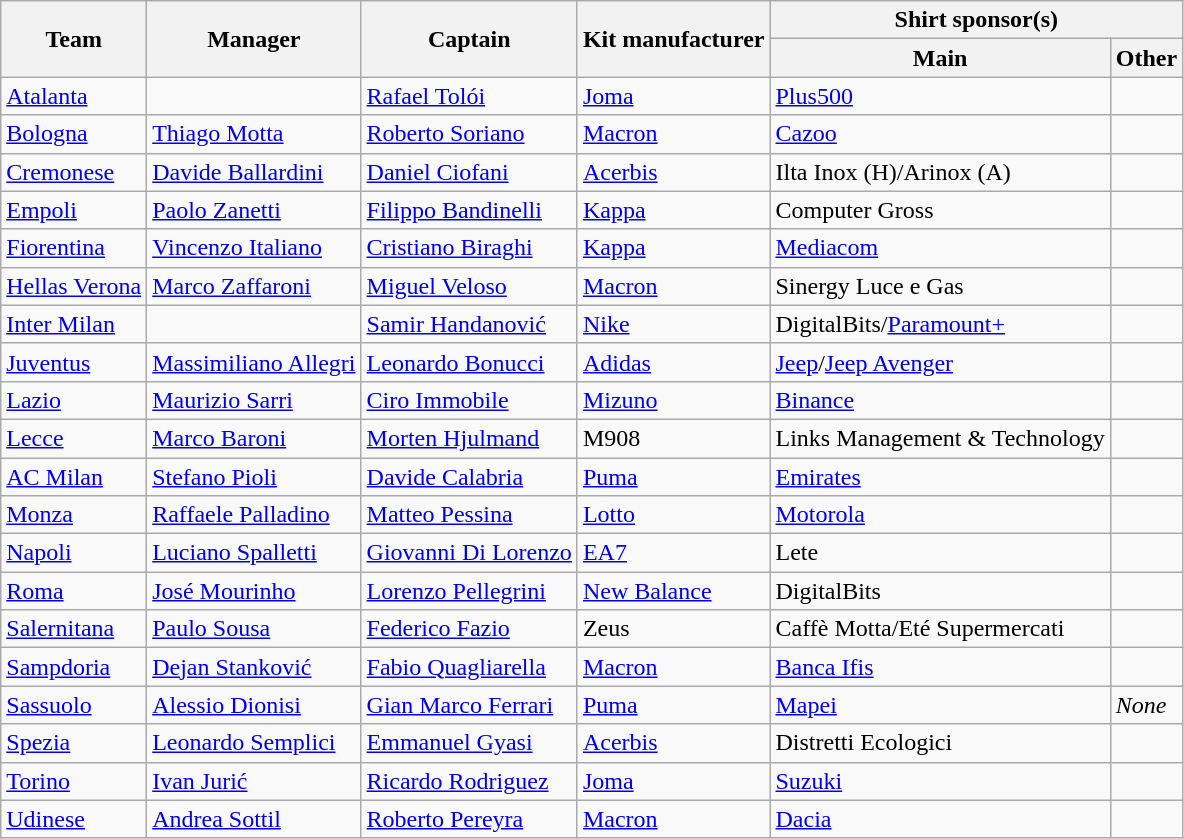<table class="wikitable">
<tr>
<th rowspan="2">Team</th>
<th rowspan="2">Manager</th>
<th rowspan="2">Captain</th>
<th rowspan="2">Kit manufacturer</th>
<th colspan="2">Shirt sponsor(s)</th>
</tr>
<tr>
<th>Main</th>
<th>Other</th>
</tr>
<tr>
<td><a href='#'>Atalanta</a></td>
<td></td>
<td> <a href='#'>Rafael Tolói</a></td>
<td><a href='#'>Joma</a></td>
<td><a href='#'>Plus500</a></td>
<td></td>
</tr>
<tr>
<td><a href='#'>Bologna</a></td>
<td> <a href='#'>Thiago Motta</a></td>
<td> <a href='#'>Roberto Soriano</a></td>
<td><a href='#'>Macron</a></td>
<td><a href='#'>Cazoo</a></td>
<td></td>
</tr>
<tr>
<td><a href='#'>Cremonese</a></td>
<td> <a href='#'>Davide Ballardini</a></td>
<td> <a href='#'>Daniel Ciofani</a></td>
<td><a href='#'>Acerbis</a></td>
<td>Ilta Inox (H)/Arinox (A)</td>
<td></td>
</tr>
<tr>
<td><a href='#'>Empoli</a></td>
<td> <a href='#'>Paolo Zanetti</a></td>
<td> <a href='#'>Filippo Bandinelli</a></td>
<td><a href='#'>Kappa</a></td>
<td>Computer Gross</td>
<td></td>
</tr>
<tr>
<td><a href='#'>Fiorentina</a></td>
<td> <a href='#'>Vincenzo Italiano</a></td>
<td> <a href='#'>Cristiano Biraghi</a></td>
<td><a href='#'>Kappa</a></td>
<td><a href='#'>Mediacom</a></td>
<td></td>
</tr>
<tr>
<td><a href='#'>Hellas Verona</a></td>
<td> <a href='#'>Marco Zaffaroni</a></td>
<td> <a href='#'>Miguel Veloso</a></td>
<td><a href='#'>Macron</a></td>
<td>Sinergy Luce e Gas</td>
<td></td>
</tr>
<tr>
<td><a href='#'>Inter Milan</a></td>
<td></td>
<td> <a href='#'>Samir Handanović</a></td>
<td><a href='#'>Nike</a></td>
<td>DigitalBits/<a href='#'>Paramount+</a></td>
<td></td>
</tr>
<tr>
<td><a href='#'>Juventus</a></td>
<td> <a href='#'>Massimiliano Allegri</a></td>
<td> <a href='#'>Leonardo Bonucci</a></td>
<td><a href='#'>Adidas</a></td>
<td><a href='#'>Jeep</a>/<a href='#'>Jeep Avenger</a></td>
<td></td>
</tr>
<tr>
<td><a href='#'>Lazio</a></td>
<td> <a href='#'>Maurizio Sarri</a></td>
<td> <a href='#'>Ciro Immobile</a></td>
<td><a href='#'>Mizuno</a></td>
<td><a href='#'>Binance</a></td>
<td></td>
</tr>
<tr>
<td><a href='#'>Lecce</a></td>
<td> <a href='#'>Marco Baroni</a></td>
<td> <a href='#'>Morten Hjulmand</a></td>
<td>M908</td>
<td>Links Management & Technology</td>
<td></td>
</tr>
<tr>
<td><a href='#'>AC Milan</a></td>
<td> <a href='#'>Stefano Pioli</a></td>
<td> <a href='#'>Davide Calabria</a></td>
<td><a href='#'>Puma</a></td>
<td><a href='#'>Emirates</a></td>
<td></td>
</tr>
<tr>
<td><a href='#'>Monza</a></td>
<td> <a href='#'>Raffaele Palladino</a></td>
<td> <a href='#'>Matteo Pessina</a></td>
<td><a href='#'>Lotto</a></td>
<td><a href='#'>Motorola</a></td>
<td></td>
</tr>
<tr>
<td><a href='#'>Napoli</a></td>
<td> <a href='#'>Luciano Spalletti</a></td>
<td> <a href='#'>Giovanni Di Lorenzo</a></td>
<td><a href='#'>EA7</a></td>
<td>Lete</td>
<td></td>
</tr>
<tr>
<td><a href='#'>Roma</a></td>
<td> <a href='#'>José Mourinho</a></td>
<td> <a href='#'>Lorenzo Pellegrini</a></td>
<td><a href='#'>New Balance</a></td>
<td>DigitalBits</td>
<td></td>
</tr>
<tr>
<td><a href='#'>Salernitana</a></td>
<td> <a href='#'>Paulo Sousa</a></td>
<td> <a href='#'>Federico Fazio</a></td>
<td>Zeus</td>
<td>Caffè Motta/Eté Supermercati</td>
<td></td>
</tr>
<tr>
<td><a href='#'>Sampdoria</a></td>
<td> <a href='#'>Dejan Stanković</a></td>
<td> <a href='#'>Fabio Quagliarella</a></td>
<td><a href='#'>Macron</a></td>
<td><a href='#'>Banca Ifis</a></td>
<td></td>
</tr>
<tr>
<td><a href='#'>Sassuolo</a></td>
<td> <a href='#'>Alessio Dionisi</a></td>
<td> <a href='#'>Gian Marco Ferrari</a></td>
<td><a href='#'>Puma</a></td>
<td><a href='#'>Mapei</a></td>
<td><em>None</em></td>
</tr>
<tr>
<td><a href='#'>Spezia</a></td>
<td> <a href='#'>Leonardo Semplici</a></td>
<td> <a href='#'>Emmanuel Gyasi</a></td>
<td><a href='#'>Acerbis</a></td>
<td>Distretti Ecologici</td>
<td></td>
</tr>
<tr>
<td><a href='#'>Torino</a></td>
<td> <a href='#'>Ivan Jurić</a></td>
<td> <a href='#'>Ricardo Rodriguez</a></td>
<td><a href='#'>Joma</a></td>
<td><a href='#'>Suzuki</a></td>
<td></td>
</tr>
<tr>
<td><a href='#'>Udinese</a></td>
<td> <a href='#'>Andrea Sottil</a></td>
<td> <a href='#'>Roberto Pereyra</a></td>
<td><a href='#'>Macron</a></td>
<td><a href='#'>Dacia</a></td>
<td></td>
</tr>
</table>
